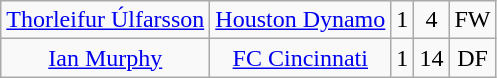<table class="wikitable" style="text-align: center;">
<tr>
<td><a href='#'>Thorleifur Úlfarsson</a></td>
<td><a href='#'>Houston Dynamo</a></td>
<td>1</td>
<td>4</td>
<td>FW</td>
</tr>
<tr>
<td><a href='#'>Ian Murphy</a></td>
<td><a href='#'>FC Cincinnati</a></td>
<td>1</td>
<td>14</td>
<td>DF</td>
</tr>
</table>
